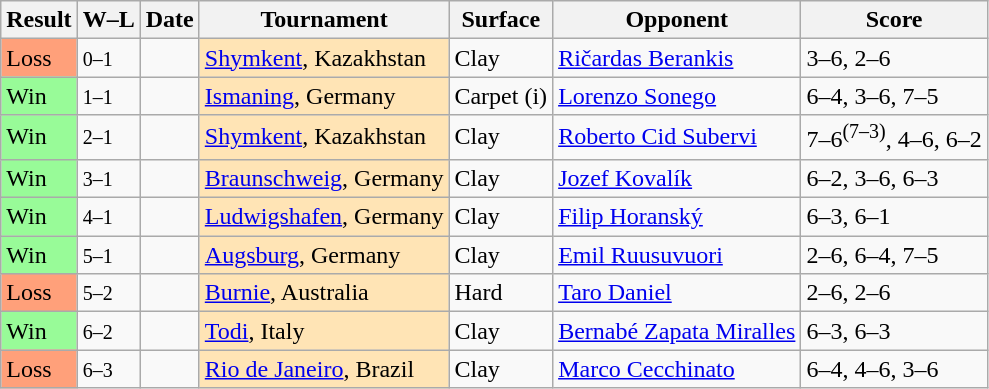<table class="sortable wikitable">
<tr>
<th>Result</th>
<th class="unsortable">W–L</th>
<th>Date</th>
<th>Tournament</th>
<th>Surface</th>
<th>Opponent</th>
<th class="unsortable">Score</th>
</tr>
<tr>
<td bgcolor=FFA07A>Loss</td>
<td><small>0–1</small></td>
<td><a href='#'></a></td>
<td style="background:moccasin;"><a href='#'>Shymkent</a>, Kazakhstan</td>
<td>Clay</td>
<td> <a href='#'>Ričardas Berankis</a></td>
<td>3–6, 2–6</td>
</tr>
<tr>
<td bgcolor=98FB98>Win</td>
<td><small>1–1</small></td>
<td><a href='#'></a></td>
<td style="background:moccasin;"><a href='#'>Ismaning</a>, Germany</td>
<td>Carpet (i)</td>
<td> <a href='#'>Lorenzo Sonego</a></td>
<td>6–4, 3–6, 7–5</td>
</tr>
<tr>
<td bgcolor=98FB98>Win</td>
<td><small>2–1</small></td>
<td><a href='#'></a></td>
<td style="background:moccasin;"><a href='#'>Shymkent</a>, Kazakhstan</td>
<td>Clay</td>
<td> <a href='#'>Roberto Cid Subervi</a></td>
<td>7–6<sup>(7–3)</sup>, 4–6, 6–2</td>
</tr>
<tr>
<td bgcolor=98FB98>Win</td>
<td><small>3–1</small></td>
<td><a href='#'></a></td>
<td style="background:moccasin;"><a href='#'>Braunschweig</a>, Germany</td>
<td>Clay</td>
<td> <a href='#'>Jozef Kovalík</a></td>
<td>6–2, 3–6, 6–3</td>
</tr>
<tr>
<td bgcolor=98FB98>Win</td>
<td><small>4–1</small></td>
<td><a href='#'></a></td>
<td style="background:moccasin;"><a href='#'>Ludwigshafen</a>, Germany</td>
<td>Clay</td>
<td> <a href='#'>Filip Horanský</a></td>
<td>6–3, 6–1</td>
</tr>
<tr>
<td bgcolor=98FB98>Win</td>
<td><small>5–1</small></td>
<td><a href='#'></a></td>
<td style="background:moccasin;"><a href='#'>Augsburg</a>, Germany</td>
<td>Clay</td>
<td> <a href='#'>Emil Ruusuvuori</a></td>
<td>2–6, 6–4, 7–5</td>
</tr>
<tr>
<td bgcolor=FFA07A>Loss</td>
<td><small>5–2</small></td>
<td><a href='#'></a></td>
<td style="background:moccasin;"><a href='#'>Burnie</a>, Australia</td>
<td>Hard</td>
<td> <a href='#'>Taro Daniel</a></td>
<td>2–6, 2–6</td>
</tr>
<tr>
<td bgcolor=98FB98>Win</td>
<td><small>6–2</small></td>
<td><a href='#'></a></td>
<td style="background:moccasin;"><a href='#'>Todi</a>, Italy</td>
<td>Clay</td>
<td> <a href='#'>Bernabé Zapata Miralles</a></td>
<td>6–3, 6–3</td>
</tr>
<tr>
<td bgcolor=FFA07A>Loss</td>
<td><small>6–3</small></td>
<td><a href='#'></a></td>
<td style="background:moccasin;"><a href='#'>Rio de Janeiro</a>, Brazil</td>
<td>Clay</td>
<td> <a href='#'>Marco Cecchinato</a></td>
<td>6–4, 4–6, 3–6</td>
</tr>
</table>
